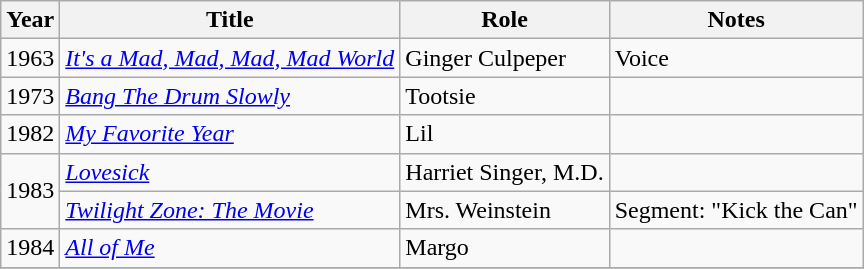<table class="wikitable sortable">
<tr>
<th>Year</th>
<th>Title</th>
<th>Role</th>
<th class="unsortable">Notes</th>
</tr>
<tr>
<td>1963</td>
<td><em><a href='#'>It's a Mad, Mad, Mad, Mad World</a></em></td>
<td>Ginger Culpeper</td>
<td>Voice</td>
</tr>
<tr>
<td>1973</td>
<td><em><a href='#'>Bang The Drum Slowly</a></em></td>
<td>Tootsie</td>
<td></td>
</tr>
<tr>
<td>1982</td>
<td><em><a href='#'>My Favorite Year</a></em></td>
<td>Lil</td>
<td></td>
</tr>
<tr>
<td rowspan=2>1983</td>
<td><em><a href='#'>Lovesick</a></em></td>
<td>Harriet Singer, M.D.</td>
<td></td>
</tr>
<tr>
<td><em><a href='#'>Twilight Zone: The Movie</a></em></td>
<td>Mrs. Weinstein</td>
<td>Segment: "Kick the Can"</td>
</tr>
<tr>
<td>1984</td>
<td><em><a href='#'>All of Me</a></em></td>
<td>Margo</td>
<td></td>
</tr>
<tr>
</tr>
</table>
